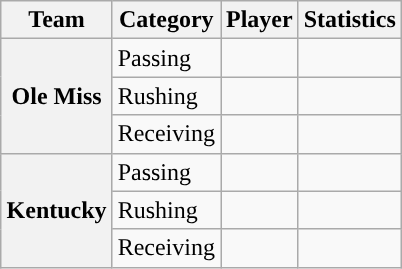<table class="wikitable" style="float:right">
<tr>
<th>Team</th>
<th>Category</th>
<th>Player</th>
<th>Statistics</th>
</tr>
<tr>
<th rowspan=3>Ole Miss</th>
<td>Passing</td>
<td></td>
<td></td>
</tr>
<tr>
<td>Rushing</td>
<td></td>
<td></td>
</tr>
<tr>
<td>Receiving</td>
<td></td>
<td></td>
</tr>
<tr>
<th rowspan=3>Kentucky</th>
<td>Passing</td>
<td></td>
<td></td>
</tr>
<tr>
<td>Rushing</td>
<td></td>
<td></td>
</tr>
<tr>
<td>Receiving</td>
<td></td>
<td></td>
</tr>
</table>
